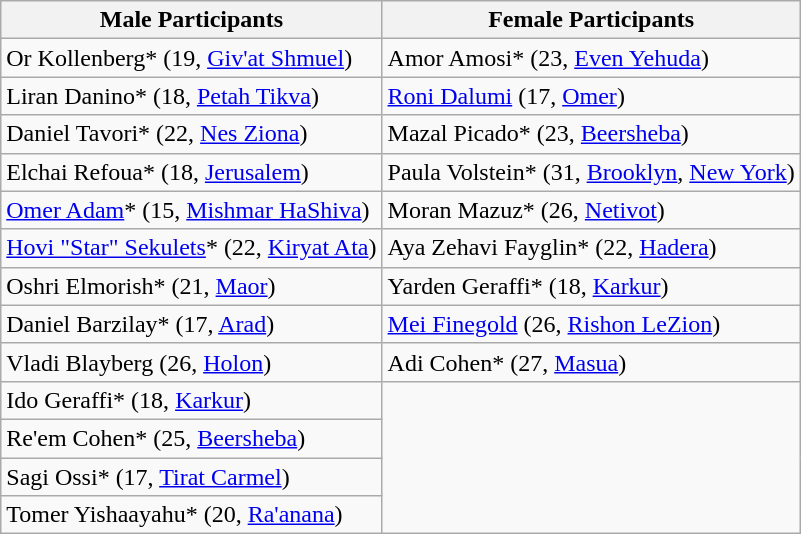<table class="wikitable">
<tr>
<th>Male Participants</th>
<th>Female Participants</th>
</tr>
<tr>
<td>Or Kollenberg* (19, <a href='#'>Giv'at Shmuel</a>)</td>
<td>Amor Amosi* (23, <a href='#'>Even Yehuda</a>)</td>
</tr>
<tr>
<td>Liran Danino* (18, <a href='#'>Petah Tikva</a>)</td>
<td><a href='#'>Roni Dalumi</a> (17, <a href='#'>Omer</a>)</td>
</tr>
<tr>
<td>Daniel Tavori* (22, <a href='#'>Nes Ziona</a>)</td>
<td>Mazal Picado* (23, <a href='#'>Beersheba</a>)</td>
</tr>
<tr>
<td>Elchai Refoua* (18, <a href='#'>Jerusalem</a>)</td>
<td>Paula Volstein* (31, <a href='#'>Brooklyn</a>, <a href='#'>New York</a>)</td>
</tr>
<tr>
<td><a href='#'>Omer Adam</a>* (15, <a href='#'>Mishmar HaShiva</a>)</td>
<td>Moran Mazuz* (26, <a href='#'>Netivot</a>)</td>
</tr>
<tr>
<td><a href='#'>Hovi "Star" Sekulets</a>* (22, <a href='#'>Kiryat Ata</a>)</td>
<td>Aya Zehavi Fayglin* (22, <a href='#'>Hadera</a>)</td>
</tr>
<tr>
<td>Oshri Elmorish* (21, <a href='#'>Maor</a>)</td>
<td>Yarden Geraffi* (18, <a href='#'>Karkur</a>)</td>
</tr>
<tr>
<td>Daniel Barzilay* (17, <a href='#'>Arad</a>)</td>
<td><a href='#'>Mei Finegold</a> (26, <a href='#'>Rishon LeZion</a>)</td>
</tr>
<tr>
<td>Vladi Blayberg (26, <a href='#'>Holon</a>)</td>
<td>Adi Cohen* (27, <a href='#'>Masua</a>)</td>
</tr>
<tr>
<td>Ido Geraffi* (18, <a href='#'>Karkur</a>)</td>
</tr>
<tr>
<td>Re'em Cohen* (25, <a href='#'>Beersheba</a>)</td>
</tr>
<tr>
<td>Sagi Ossi* (17, <a href='#'>Tirat Carmel</a>)</td>
</tr>
<tr>
<td>Tomer Yishaayahu* (20, <a href='#'>Ra'anana</a>)</td>
</tr>
</table>
